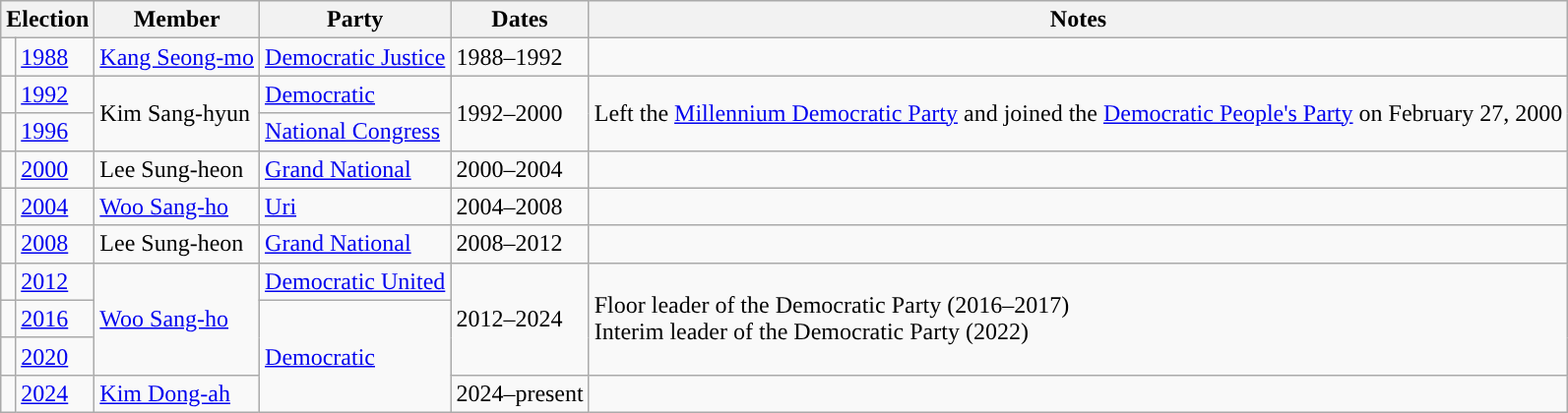<table class="wikitable">
<tr>
<th colspan="2">Election</th>
<th>Member</th>
<th>Party</th>
<th>Dates</th>
<th>Notes</th>
</tr>
<tr>
<td></td>
<td><a href='#'>1988</a></td>
<td><a href='#'>Kang Seong-mo</a></td>
<td><a href='#'>Democratic Justice</a></td>
<td>1988–1992</td>
<td></td>
</tr>
<tr>
<td></td>
<td><a href='#'>1992</a></td>
<td rowspan="2">Kim Sang-hyun</td>
<td><a href='#'>Democratic</a></td>
<td rowspan="2">1992–2000</td>
<td rowspan="2">Left the <a href='#'>Millennium Democratic Party</a> and joined the <a href='#'>Democratic People's Party</a> on February 27, 2000</td>
</tr>
<tr>
<td></td>
<td><a href='#'>1996</a></td>
<td><a href='#'>National Congress</a></td>
</tr>
<tr>
<td></td>
<td><a href='#'>2000</a></td>
<td>Lee Sung-heon</td>
<td><a href='#'>Grand National</a></td>
<td>2000–2004</td>
<td></td>
</tr>
<tr>
<td></td>
<td><a href='#'>2004</a></td>
<td><a href='#'>Woo Sang-ho</a></td>
<td><a href='#'>Uri</a></td>
<td>2004–2008</td>
<td></td>
</tr>
<tr>
<td></td>
<td><a href='#'>2008</a></td>
<td>Lee Sung-heon</td>
<td><a href='#'>Grand National</a></td>
<td>2008–2012</td>
<td></td>
</tr>
<tr>
<td></td>
<td><a href='#'>2012</a></td>
<td rowspan="3"><a href='#'>Woo Sang-ho</a></td>
<td><a href='#'>Democratic United</a></td>
<td rowspan="3">2012–2024</td>
<td rowspan="3">Floor leader of the Democratic Party (2016–2017)<br>Interim leader of the Democratic Party (2022)</td>
</tr>
<tr>
<td></td>
<td><a href='#'>2016</a></td>
<td rowspan="3"><a href='#'>Democratic</a></td>
</tr>
<tr>
<td></td>
<td><a href='#'>2020</a></td>
</tr>
<tr>
<td></td>
<td><a href='#'>2024</a></td>
<td><a href='#'>Kim Dong-ah</a></td>
<td>2024–present</td>
<td></td>
</tr>
</table>
